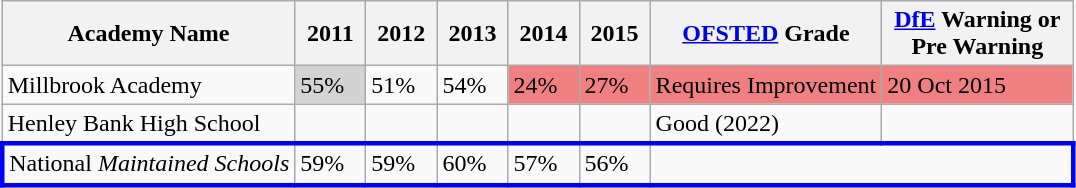<table class="wikitable">
<tr>
<th>Academy Name</th>
<th scope="col" style="width: 40px;">2011</th>
<th scope="col" style="width: 40px;">2012</th>
<th scope="col" style="width: 40px;">2013</th>
<th scope="col" style="width: 40px;">2014</th>
<th scope="col" style="width: 40px;">2015</th>
<th><a href='#'>OFSTED</a> Grade</th>
<th scope="col" style="width: 120px;"><a href='#'>DfE</a> Warning or Pre Warning</th>
</tr>
<tr>
<td>Millbrook Academy</td>
<td style="background:lightgrey;">55%</td>
<td>51%</td>
<td>54%</td>
<td style="background:lightcoral;">24%</td>
<td style="background:lightcoral;">27%</td>
<td style="background:lightcoral;">Requires Improvement</td>
<td style="background:lightcoral;">20 Oct 2015</td>
</tr>
<tr>
<td>Henley Bank High School</td>
<td></td>
<td></td>
<td></td>
<td></td>
<td></td>
<td>Good (2022)</td>
<td></td>
</tr>
<tr Style="border: 3px solid blue;">
<td>National <em>Maintained Schools</em></td>
<td>59%</td>
<td>59%</td>
<td>60%</td>
<td>57%</td>
<td>56%</td>
</tr>
</table>
